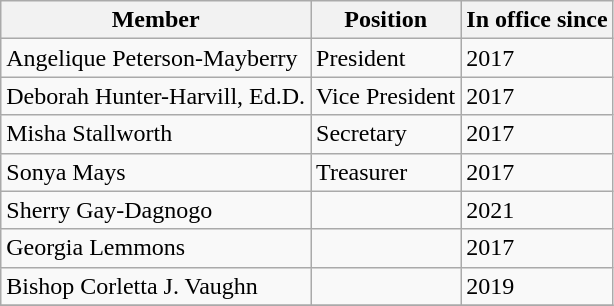<table class="wikitable sortable">
<tr>
<th>Member</th>
<th>Position</th>
<th>In office since</th>
</tr>
<tr>
<td>Angelique Peterson-Mayberry</td>
<td>President</td>
<td>2017</td>
</tr>
<tr>
<td>Deborah Hunter-Harvill, Ed.D.</td>
<td>Vice President</td>
<td>2017</td>
</tr>
<tr>
<td>Misha Stallworth</td>
<td>Secretary</td>
<td>2017</td>
</tr>
<tr>
<td>Sonya Mays</td>
<td>Treasurer</td>
<td>2017</td>
</tr>
<tr>
<td>Sherry Gay-Dagnogo</td>
<td></td>
<td>2021</td>
</tr>
<tr>
<td>Georgia Lemmons</td>
<td></td>
<td>2017</td>
</tr>
<tr>
<td>Bishop Corletta J. Vaughn</td>
<td></td>
<td>2019</td>
</tr>
<tr>
</tr>
</table>
